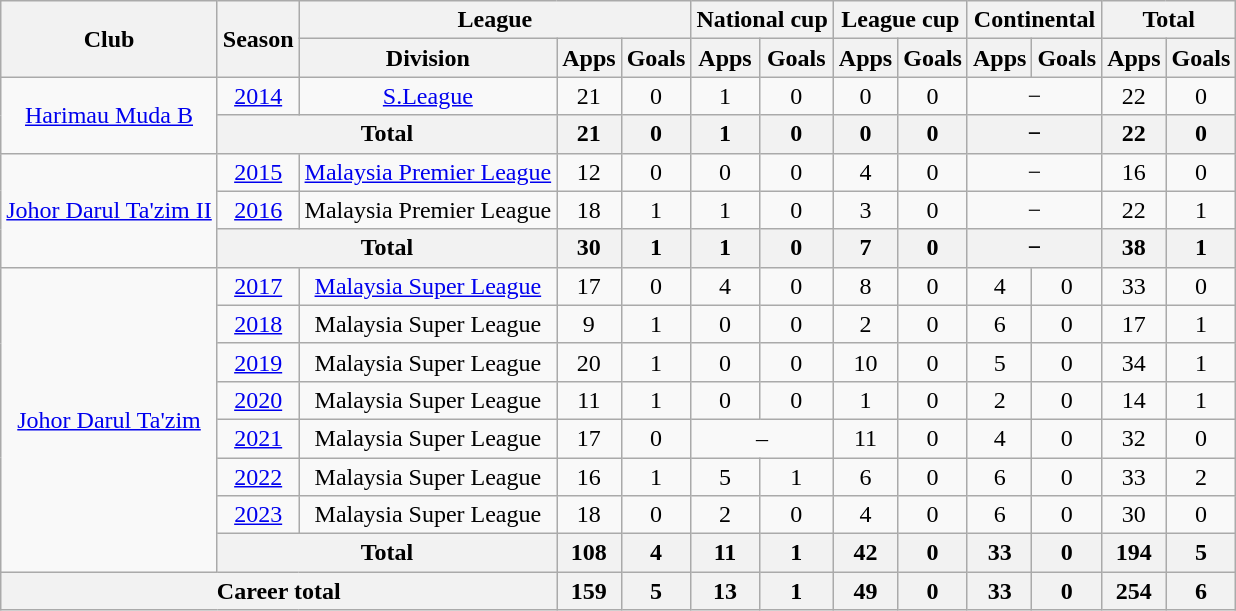<table class=wikitable style="text-align:center">
<tr>
<th rowspan="2">Club</th>
<th rowspan="2">Season</th>
<th colspan="3">League</th>
<th colspan="2">National cup</th>
<th colspan="2">League cup</th>
<th colspan="2">Continental</th>
<th colspan="2">Total</th>
</tr>
<tr>
<th>Division</th>
<th>Apps</th>
<th>Goals</th>
<th>Apps</th>
<th>Goals</th>
<th>Apps</th>
<th>Goals</th>
<th>Apps</th>
<th>Goals</th>
<th>Apps</th>
<th>Goals</th>
</tr>
<tr>
<td rowspan="2"><a href='#'>Harimau Muda B</a></td>
<td><a href='#'>2014</a></td>
<td><a href='#'>S.League</a></td>
<td>21</td>
<td>0</td>
<td>1</td>
<td>0</td>
<td>0</td>
<td>0</td>
<td colspan="2">−</td>
<td>22</td>
<td>0</td>
</tr>
<tr>
<th colspan="2">Total</th>
<th>21</th>
<th>0</th>
<th>1</th>
<th>0</th>
<th>0</th>
<th>0</th>
<th colspan="2">−</th>
<th>22</th>
<th>0</th>
</tr>
<tr>
<td rowspan="3"><a href='#'>Johor Darul Ta'zim II</a></td>
<td><a href='#'>2015</a></td>
<td><a href='#'>Malaysia Premier League</a></td>
<td>12</td>
<td>0</td>
<td>0</td>
<td>0</td>
<td>4</td>
<td>0</td>
<td colspan="2">−</td>
<td>16</td>
<td>0</td>
</tr>
<tr>
<td><a href='#'>2016</a></td>
<td>Malaysia Premier League</td>
<td>18</td>
<td>1</td>
<td>1</td>
<td>0</td>
<td>3</td>
<td>0</td>
<td colspan="2">−</td>
<td>22</td>
<td>1</td>
</tr>
<tr>
<th colspan="2">Total</th>
<th>30</th>
<th>1</th>
<th>1</th>
<th>0</th>
<th>7</th>
<th>0</th>
<th colspan="2">−</th>
<th>38</th>
<th>1</th>
</tr>
<tr>
<td rowspan="8"><a href='#'>Johor Darul Ta'zim</a></td>
<td><a href='#'>2017</a></td>
<td><a href='#'>Malaysia Super League</a></td>
<td>17</td>
<td>0</td>
<td>4</td>
<td>0</td>
<td>8</td>
<td>0</td>
<td>4</td>
<td>0</td>
<td>33</td>
<td>0</td>
</tr>
<tr>
<td><a href='#'>2018</a></td>
<td>Malaysia Super League</td>
<td>9</td>
<td>1</td>
<td>0</td>
<td>0</td>
<td>2</td>
<td>0</td>
<td>6</td>
<td>0</td>
<td>17</td>
<td>1</td>
</tr>
<tr>
<td><a href='#'>2019</a></td>
<td>Malaysia Super League</td>
<td>20</td>
<td>1</td>
<td>0</td>
<td>0</td>
<td>10</td>
<td>0</td>
<td>5</td>
<td>0</td>
<td>34</td>
<td>1</td>
</tr>
<tr>
<td><a href='#'>2020</a></td>
<td>Malaysia Super League</td>
<td>11</td>
<td>1</td>
<td>0</td>
<td>0</td>
<td>1</td>
<td>0</td>
<td>2</td>
<td>0</td>
<td>14</td>
<td>1</td>
</tr>
<tr>
<td><a href='#'>2021</a></td>
<td>Malaysia Super League</td>
<td>17</td>
<td>0</td>
<td colspan="2">–</td>
<td>11</td>
<td>0</td>
<td>4</td>
<td>0</td>
<td>32</td>
<td>0</td>
</tr>
<tr>
<td><a href='#'>2022</a></td>
<td>Malaysia Super League</td>
<td>16</td>
<td>1</td>
<td>5</td>
<td>1</td>
<td>6</td>
<td>0</td>
<td>6</td>
<td>0</td>
<td>33</td>
<td>2</td>
</tr>
<tr>
<td><a href='#'>2023</a></td>
<td>Malaysia Super League</td>
<td>18</td>
<td>0</td>
<td>2</td>
<td>0</td>
<td>4</td>
<td>0</td>
<td>6</td>
<td>0</td>
<td>30</td>
<td>0</td>
</tr>
<tr>
<th colspan="2">Total</th>
<th>108</th>
<th>4</th>
<th>11</th>
<th>1</th>
<th>42</th>
<th>0</th>
<th>33</th>
<th>0</th>
<th>194</th>
<th>5</th>
</tr>
<tr>
<th colspan="3">Career total</th>
<th>159</th>
<th>5</th>
<th>13</th>
<th>1</th>
<th>49</th>
<th>0</th>
<th>33</th>
<th>0</th>
<th>254</th>
<th>6</th>
</tr>
</table>
